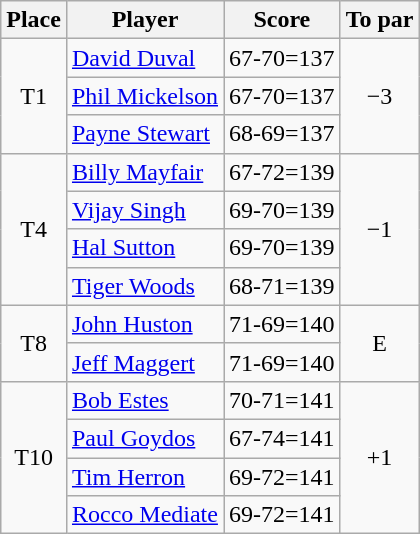<table class="wikitable">
<tr>
<th>Place</th>
<th>Player</th>
<th>Score</th>
<th>To par</th>
</tr>
<tr>
<td rowspan="3" align=center>T1</td>
<td> <a href='#'>David Duval</a></td>
<td align=center>67-70=137</td>
<td rowspan="3" align=center>−3</td>
</tr>
<tr>
<td> <a href='#'>Phil Mickelson</a></td>
<td align=center>67-70=137</td>
</tr>
<tr>
<td> <a href='#'>Payne Stewart</a></td>
<td align=center>68-69=137</td>
</tr>
<tr>
<td rowspan="4" align=center>T4</td>
<td> <a href='#'>Billy Mayfair</a></td>
<td align=center>67-72=139</td>
<td rowspan="4" align=center>−1</td>
</tr>
<tr>
<td> <a href='#'>Vijay Singh</a></td>
<td align=center>69-70=139</td>
</tr>
<tr>
<td> <a href='#'>Hal Sutton</a></td>
<td align=center>69-70=139</td>
</tr>
<tr>
<td> <a href='#'>Tiger Woods</a></td>
<td align=center>68-71=139</td>
</tr>
<tr>
<td rowspan="2" align=center>T8</td>
<td> <a href='#'>John Huston</a></td>
<td align=center>71-69=140</td>
<td rowspan="2" align=center>E</td>
</tr>
<tr>
<td> <a href='#'>Jeff Maggert</a></td>
<td align=center>71-69=140</td>
</tr>
<tr>
<td rowspan="4" align=center>T10</td>
<td> <a href='#'>Bob Estes</a></td>
<td align=center>70-71=141</td>
<td rowspan="4" align=center>+1</td>
</tr>
<tr>
<td> <a href='#'>Paul Goydos</a></td>
<td align=center>67-74=141</td>
</tr>
<tr>
<td> <a href='#'>Tim Herron</a></td>
<td align=center>69-72=141</td>
</tr>
<tr>
<td> <a href='#'>Rocco Mediate</a></td>
<td align=center>69-72=141</td>
</tr>
</table>
